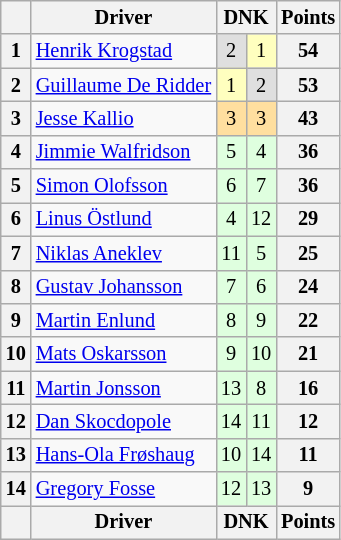<table class="wikitable" style="font-size:85%; text-align:center;">
<tr>
<th></th>
<th>Driver</th>
<th colspan=2>DNK<br></th>
<th>Points</th>
</tr>
<tr>
<th>1</th>
<td align=left> <a href='#'>Henrik Krogstad</a></td>
<td style="background:#dfdfdf;">2</td>
<td style="background:#ffffbf;">1</td>
<th>54</th>
</tr>
<tr>
<th>2</th>
<td align=left> <a href='#'>Guillaume De Ridder</a></td>
<td style="background:#ffffbf;">1</td>
<td style="background:#dfdfdf;">2</td>
<th>53</th>
</tr>
<tr>
<th>3</th>
<td align=left> <a href='#'>Jesse Kallio</a></td>
<td style="background:#ffdf9f;">3</td>
<td style="background:#ffdf9f;">3</td>
<th>43</th>
</tr>
<tr>
<th>4</th>
<td align=left> <a href='#'>Jimmie Walfridson</a></td>
<td style="background:#dfffdf;">5</td>
<td style="background:#dfffdf;">4</td>
<th>36</th>
</tr>
<tr>
<th>5</th>
<td align=left> <a href='#'>Simon Olofsson</a></td>
<td style="background:#dfffdf;">6</td>
<td style="background:#dfffdf;">7</td>
<th>36</th>
</tr>
<tr>
<th>6</th>
<td align=left> <a href='#'>Linus Östlund</a></td>
<td style="background:#dfffdf;">4</td>
<td style="background:#dfffdf;">12</td>
<th>29</th>
</tr>
<tr>
<th>7</th>
<td align=left> <a href='#'>Niklas Aneklev</a></td>
<td style="background:#dfffdf;">11</td>
<td style="background:#dfffdf;">5</td>
<th>25</th>
</tr>
<tr>
<th>8</th>
<td align=left> <a href='#'>Gustav Johansson</a></td>
<td style="background:#dfffdf;">7</td>
<td style="background:#dfffdf;">6</td>
<th>24</th>
</tr>
<tr>
<th>9</th>
<td align=left> <a href='#'>Martin Enlund</a></td>
<td style="background:#dfffdf;">8</td>
<td style="background:#dfffdf;">9</td>
<th>22</th>
</tr>
<tr>
<th>10</th>
<td align=left> <a href='#'>Mats Oskarsson</a></td>
<td style="background:#dfffdf;">9</td>
<td style="background:#dfffdf;">10</td>
<th>21</th>
</tr>
<tr>
<th>11</th>
<td align=left> <a href='#'>Martin Jonsson</a></td>
<td style="background:#dfffdf;">13</td>
<td style="background:#dfffdf;">8</td>
<th>16</th>
</tr>
<tr>
<th>12</th>
<td align=left> <a href='#'>Dan Skocdopole</a></td>
<td style="background:#dfffdf;">14</td>
<td style="background:#dfffdf;">11</td>
<th>12</th>
</tr>
<tr>
<th>13</th>
<td align=left> <a href='#'>Hans-Ola Frøshaug</a></td>
<td style="background:#dfffdf;">10</td>
<td style="background:#dfffdf;">14</td>
<th>11</th>
</tr>
<tr>
<th>14</th>
<td align=left> <a href='#'>Gregory Fosse</a></td>
<td style="background:#dfffdf;">12</td>
<td style="background:#dfffdf;">13</td>
<th>9</th>
</tr>
<tr>
<th></th>
<th>Driver</th>
<th colspan=2>DNK<br></th>
<th>Points</th>
</tr>
</table>
